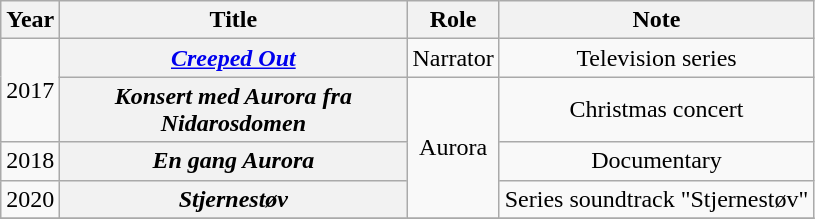<table class="wikitable plainrowheaders" style="text-align:center;" border="1">
<tr>
<th scope="col">Year</th>
<th scope="col" style="width:14em;">Title</th>
<th scope="col">Role</th>
<th scope="col">Note</th>
</tr>
<tr>
<td rowspan="2">2017</td>
<th scope="row"><em><a href='#'>Creeped Out</a></em></th>
<td>Narrator</td>
<td>Television series</td>
</tr>
<tr>
<th scope="row"><em>Konsert med Aurora fra Nidarosdomen</em></th>
<td rowspan="3">Aurora</td>
<td>Christmas concert</td>
</tr>
<tr>
<td>2018</td>
<th scope="row"><em>En gang Aurora</em></th>
<td>Documentary</td>
</tr>
<tr>
<td>2020</td>
<th scope="row"><em>Stjernestøv</em></th>
<td>Series soundtrack "Stjernestøv"</td>
</tr>
<tr>
</tr>
</table>
